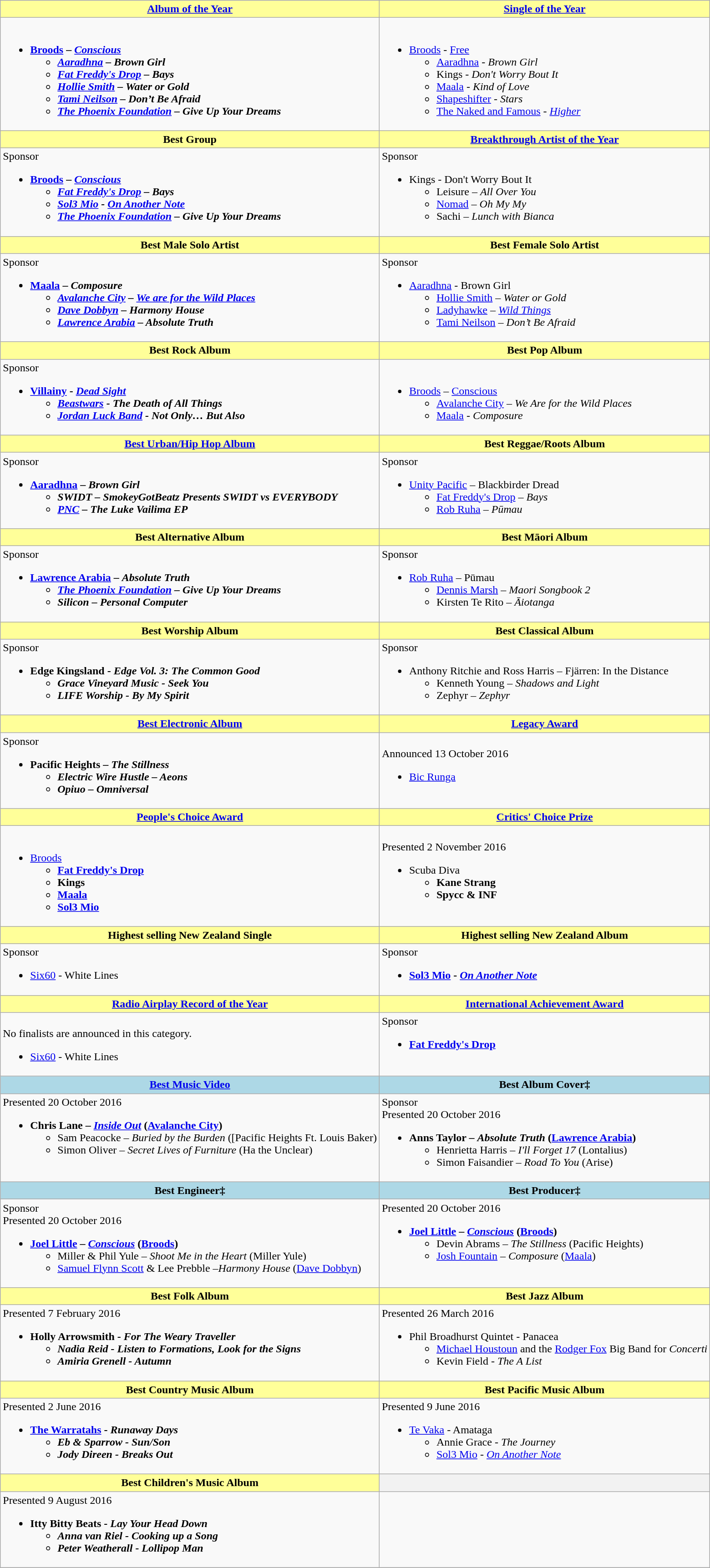<table class=wikitable>
<tr>
<th style="background:#FFFF99"><a href='#'>Album of the Year</a></th>
<th style="background:#FFFF99"><a href='#'>Single of the Year</a></th>
</tr>
<tr>
<td valign=top><br><ul><li><strong><a href='#'>Broods</a> –  <em><a href='#'>Conscious</a><strong><em><ul><li><a href='#'>Aaradhna</a> – </em>Brown Girl<em></li><li><a href='#'>Fat Freddy's Drop</a> – </em>Bays<em></li><li><a href='#'>Hollie Smith</a> – </em>Water or Gold<em></li><li><a href='#'>Tami Neilson</a> – </em>Don’t Be Afraid<em></li><li><a href='#'>The Phoenix Foundation</a> – </em>Give Up Your Dreams<em></li></ul></li></ul></td>
<td valign=top><br><ul><li></strong><a href='#'>Broods</a> - </em><a href='#'>Free</a></em></strong><ul><li><a href='#'>Aaradhna</a> - <em>Brown Girl</em></li><li>Kings - <em>Don't Worry Bout It</em></li><li><a href='#'>Maala</a> - <em>Kind of Love</em></li><li><a href='#'>Shapeshifter</a> - <em>Stars</em></li><li><a href='#'>The Naked and Famous</a> - <em><a href='#'>Higher</a></em></li></ul></li></ul></td>
</tr>
<tr>
<th style="background:#FFFF99">Best Group</th>
<th style="background:#FFFF99"><a href='#'>Breakthrough Artist of the Year</a></th>
</tr>
<tr>
<td valign=top><span>Sponsor</span><br><ul><li><strong><a href='#'>Broods</a> –  <em><a href='#'>Conscious</a><strong><em><ul><li><a href='#'>Fat Freddy's Drop</a> – </em>Bays<em></li><li><a href='#'>Sol3 Mio</a> - </em><a href='#'>On Another Note</a><em></li><li><a href='#'>The Phoenix Foundation</a> – </em>Give Up Your Dreams<em></li></ul></li></ul></td>
<td valign=top><span>Sponsor</span><br><ul><li></strong>Kings - </em>Don't Worry Bout It</em></strong><ul><li>Leisure – <em>All Over You</em></li><li><a href='#'>Nomad</a> – <em>Oh My My</em></li><li>Sachi – <em>Lunch with Bianca</em></li></ul></li></ul></td>
</tr>
<tr>
<th style="background:#FFFF99">Best Male Solo Artist</th>
<th style="background:#FFFF99">Best Female Solo Artist</th>
</tr>
<tr>
<td valign=top><span>Sponsor</span><br><ul><li><strong><a href='#'>Maala</a> – <em>Composure<strong><em><ul><li><a href='#'>Avalanche City</a> – </em><a href='#'>We are for the Wild Places</a><em></li><li><a href='#'>Dave Dobbyn</a> – </em>Harmony House<em></li><li><a href='#'>Lawrence Arabia</a> – </em>Absolute Truth<em></li></ul></li></ul></td>
<td valign=top><span>Sponsor</span><br><ul><li></strong><a href='#'>Aaradhna</a> - </em>Brown Girl</em></strong><ul><li><a href='#'>Hollie Smith</a> – <em>Water or Gold</em></li><li><a href='#'>Ladyhawke</a> – <em><a href='#'>Wild Things</a></em></li><li><a href='#'>Tami Neilson</a> – <em>Don’t Be Afraid</em></li></ul></li></ul></td>
</tr>
<tr>
<th style="background:#FFFF99">Best Rock Album</th>
<th style="background:#FFFF99">Best Pop Album</th>
</tr>
<tr>
<td valign=top><span>Sponsor</span><br><ul><li><strong><a href='#'>Villainy</a> - <em><a href='#'>Dead Sight</a><strong><em><ul><li><a href='#'>Beastwars</a> - </em>The Death of All Things<em></li><li><a href='#'>Jordan Luck Band</a> - </em>Not Only… But Also<em></li></ul></li></ul></td>
<td valign=top><br><ul><li></strong><a href='#'>Broods</a> – </em><a href='#'>Conscious</a></em></strong><ul><li><a href='#'>Avalanche City</a> – <em>We Are for the Wild Places</em></li><li><a href='#'>Maala</a> - <em>Composure</em></li></ul></li></ul></td>
</tr>
<tr>
<th style="background:#FFFF99"><a href='#'>Best Urban/Hip Hop Album</a></th>
<th style="background:#FFFF99">Best Reggae/Roots Album</th>
</tr>
<tr>
<td valign=top><span>Sponsor</span><br><ul><li><strong><a href='#'>Aaradhna</a> – <em>Brown Girl<strong><em><ul><li>SWIDT – </em>SmokeyGotBeatz Presents SWIDT vs EVERYBODY<em></li><li><a href='#'>PNC</a> – </em>The Luke Vailima<em> EP</li></ul></li></ul></td>
<td valign=top><span>Sponsor</span><br><ul><li></strong><a href='#'>Unity Pacific</a> – </em>Blackbirder Dread</em></strong><ul><li><a href='#'>Fat Freddy's Drop</a> – <em>Bays</em></li><li><a href='#'>Rob Ruha</a> – <em>Pūmau</em></li></ul></li></ul></td>
</tr>
<tr>
<th style="background:#FFFF99">Best Alternative Album</th>
<th style="background:#FFFF99">Best Māori Album</th>
</tr>
<tr>
<td valign=top><span>Sponsor</span><br><ul><li><strong><a href='#'>Lawrence Arabia</a> – <em>Absolute Truth<strong><em><ul><li><a href='#'>The Phoenix Foundation</a> – </em>Give Up Your Dreams<em></li><li>Silicon – </em>Personal Computer<em></li></ul></li></ul></td>
<td valign=top><span>Sponsor</span><br><ul><li></strong><a href='#'>Rob Ruha</a> – </em>Pūmau</em></strong><ul><li><a href='#'>Dennis Marsh</a> – <em>Maori Songbook 2</em></li><li>Kirsten Te Rito – <em>Āiotanga</em></li></ul></li></ul></td>
</tr>
<tr>
<th style="background:#FFFF99">Best Worship Album</th>
<th style="background:#FFFF99">Best Classical Album</th>
</tr>
<tr>
<td valign=top><span>Sponsor</span><br><ul><li><strong>Edge Kingsland - <em>Edge Vol. 3: The Common Good<strong><em><ul><li>Grace Vineyard Music - </em>Seek You<em></li><li>LIFE Worship - </em>By My Spirit<em></li></ul></li></ul></td>
<td valign=top><span>Sponsor</span><br><ul><li></strong>Anthony Ritchie and Ross Harris – </em>Fjärren: In the Distance</em></strong><ul><li>Kenneth Young – <em>Shadows and Light</em></li><li>Zephyr – <em>Zephyr</em></li></ul></li></ul></td>
</tr>
<tr>
<th style="background:#FFFF99"><a href='#'>Best Electronic Album</a></th>
<th style="background:#FFFF99"><a href='#'>Legacy Award</a></th>
</tr>
<tr>
<td valign=top><span>Sponsor</span><br><ul><li><strong>Pacific Heights – <em>The Stillness<strong><em><ul><li>Electric Wire Hustle – </em>Aeons<em></li><li>Opiuo – </em>Omniversal<em></li></ul></li></ul></td>
<td valign=top><br>Announced 13 October 2016<ul><li></strong><a href='#'>Bic Runga</a><strong></li></ul></td>
</tr>
<tr>
<th style="background:#FFFF99"><a href='#'>People's Choice Award</a></th>
<th style="background:#FFFF99"><a href='#'>Critics' Choice Prize</a></th>
</tr>
<tr>
<td valign=top><br><ul><li></strong><a href='#'>Broods</a><strong><ul><li><a href='#'>Fat Freddy's Drop</a></li><li>Kings</li><li><a href='#'>Maala</a></li><li><a href='#'>Sol3 Mio</a></li></ul></li></ul></td>
<td valign=top><br>Presented 2 November 2016<ul><li></strong>Scuba Diva<strong><ul><li>Kane Strang</li><li>Spycc & INF</li></ul></li></ul></td>
</tr>
<tr>
<th style="background:#FFFF99">Highest selling New Zealand Single</th>
<th style="background:#FFFF99">Highest selling New Zealand Album</th>
</tr>
<tr>
<td valign=top><span>Sponsor</span><br><ul><li></strong><a href='#'>Six60</a> - </em>White Lines</em></strong></li></ul></td>
<td valign=top><span>Sponsor</span><br><ul><li><strong><a href='#'>Sol3 Mio</a> - <em><a href='#'>On Another Note</a><strong><em></li></ul></td>
</tr>
<tr>
<th style="background:#FFFF99"><a href='#'>Radio Airplay Record of the Year</a></th>
<th style="background:#FFFF99"><a href='#'>International Achievement Award</a></th>
</tr>
<tr>
<td valign=top><br><div>No finalists are announced in this category.<ul><li></strong><a href='#'>Six60</a> - </em>White Lines</em></strong></div></li></ul></td>
<td valign=top><span>Sponsor</span><br><ul><li><strong><a href='#'>Fat Freddy's Drop</a></strong></li></ul></td>
</tr>
<tr>
<th style="background:lightblue"><a href='#'>Best Music Video</a></th>
<th style="background:lightblue">Best Album Cover‡</th>
</tr>
<tr>
<td valign=top>Presented 20 October 2016<br><ul><li><strong>Chris Lane – <em><a href='#'>Inside Out</a></em> (<a href='#'>Avalanche City</a>)</strong><ul><li>Sam Peacocke – <em>Buried by the Burden</em> ([Pacific Heights Ft. Louis Baker)</li><li>Simon Oliver – <em>Secret Lives of Furniture</em> (Ha the Unclear)</li></ul></li></ul></td>
<td valign=top><span>Sponsor</span><br>Presented 20 October 2016<br><ul><li><strong>Anns Taylor – <em>Absolute Truth</em> (<a href='#'>Lawrence Arabia</a>)</strong><ul><li>Henrietta Harris – <em>I'll Forget 17</em> (Lontalius)</li><li>Simon Faisandier – <em>Road To You</em> (Arise)</li></ul></li></ul></td>
</tr>
<tr>
<th style="background:lightblue">Best Engineer‡</th>
<th style="background:lightblue">Best Producer‡</th>
</tr>
<tr>
<td valign=top><span>Sponsor</span><br>Presented 20 October 2016<br><ul><li><strong><a href='#'>Joel Little</a> – <em><a href='#'>Conscious</a></em> (<a href='#'>Broods</a>)</strong><ul><li>Miller & Phil Yule – <em>Shoot Me in the Heart</em> (Miller Yule)</li><li><a href='#'>Samuel Flynn Scott</a> & Lee Prebble –<em>Harmony House</em> (<a href='#'>Dave Dobbyn</a>)</li></ul></li></ul></td>
<td valign=top>Presented 20 October 2016<br><ul><li><strong><a href='#'>Joel Little</a> – <em><a href='#'>Conscious</a></em> (<a href='#'>Broods</a>)</strong><ul><li>Devin Abrams – <em>The Stillness</em> (Pacific Heights)</li><li><a href='#'>Josh Fountain</a> – <em>Composure</em> (<a href='#'>Maala</a>)</li></ul></li></ul></td>
</tr>
<tr>
<th style="background:#FFFF99">Best Folk Album</th>
<th style="background:#FFFF99">Best Jazz Album</th>
</tr>
<tr>
<td valign="top">Presented 7 February 2016<br><ul><li><strong>Holly Arrowsmith - <em>For The Weary Traveller<strong><em><ul><li>Nadia Reid - </em>Listen to Formations, Look for the Signs<em></li><li>Amiria Grenell - </em>Autumn<em></li></ul></li></ul></td>
<td valign=top>Presented 26 March 2016<br><ul><li></strong>Phil Broadhurst Quintet - </em>Panacea</em></strong><ul><li><a href='#'>Michael Houstoun</a> and the <a href='#'>Rodger Fox</a> Big Band for <em>Concerti</em></li><li>Kevin Field - <em>The A List</em></li></ul></li></ul></td>
</tr>
<tr>
<th style="background:#FFFF99">Best Country Music Album</th>
<th style="background:#FFFF99">Best Pacific Music Album</th>
</tr>
<tr>
<td valign=top>Presented 2 June 2016<br><ul><li><strong><a href='#'>The Warratahs</a> - <em>Runaway Days<strong><em><ul><li>Eb & Sparrow - </em>Sun/Son<em></li><li>Jody Direen - </em>Breaks Out<em></li></ul></li></ul></td>
<td valign=top>Presented 9 June 2016<br><ul><li></strong><a href='#'>Te Vaka</a> - </em>Amataga</em></strong><ul><li>Annie Grace - <em>The Journey</em></li><li><a href='#'>Sol3 Mio</a> - <em><a href='#'>On Another Note</a></em></li></ul></li></ul></td>
</tr>
<tr>
<th style="background:#FFFF99">Best Children's Music Album</th>
<th></th>
</tr>
<tr>
<td valign=top>Presented 9 August 2016<br><ul><li><strong>Itty Bitty Beats - <em>Lay Your Head Down<strong><em><ul><li>Anna van Riel - </em>Cooking up a Song<em></li><li>Peter Weatherall - </em>Lollipop Man<em></li></ul></li></ul></td>
<td valign=top></td>
</tr>
<tr>
</tr>
</table>
